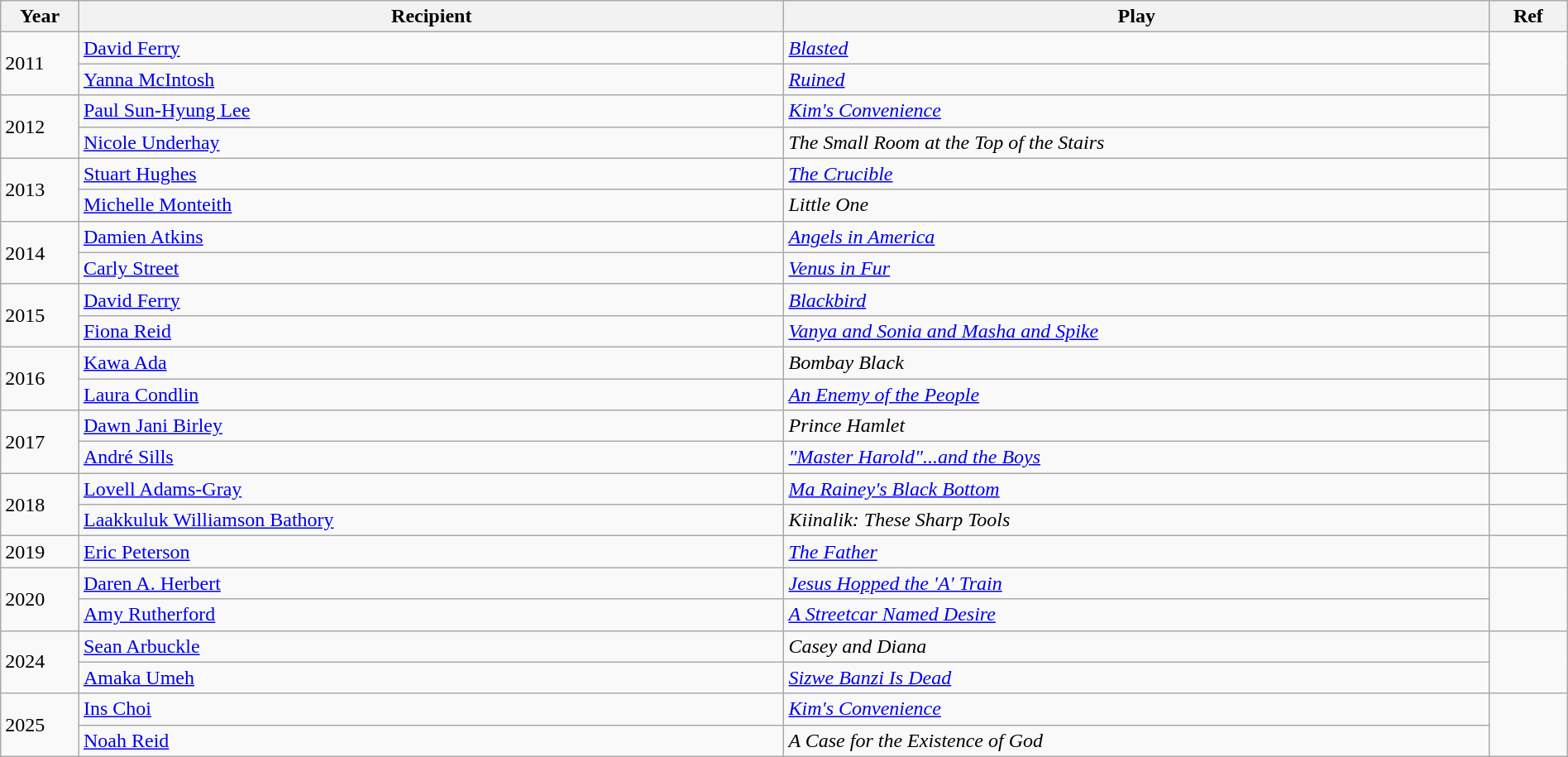<table class = "wikitable sortable" width=100%>
<tr>
<th width=5%>Year</th>
<th width=45%>Recipient</th>
<th width=45%>Play</th>
<th width=5%>Ref</th>
</tr>
<tr>
<td rowspan=2>2011</td>
<td><a href='#'>David Ferry</a></td>
<td><em><a href='#'>Blasted</a></em></td>
<td rowspan=2></td>
</tr>
<tr>
<td><a href='#'>Yanna McIntosh</a></td>
<td><em><a href='#'>Ruined</a></em></td>
</tr>
<tr>
<td rowspan=2>2012</td>
<td><a href='#'>Paul Sun-Hyung Lee</a></td>
<td><em><a href='#'>Kim's Convenience</a></em></td>
<td rowspan=2></td>
</tr>
<tr>
<td><a href='#'>Nicole Underhay</a></td>
<td><em>The Small Room at the Top of the Stairs</em></td>
</tr>
<tr>
<td rowspan=2>2013</td>
<td><a href='#'>Stuart Hughes</a></td>
<td><em><a href='#'>The Crucible</a></em></td>
<td></td>
</tr>
<tr>
<td><a href='#'>Michelle Monteith</a></td>
<td><em>Little One</em></td>
</tr>
<tr>
<td rowspan=2>2014</td>
<td><a href='#'>Damien Atkins</a></td>
<td><em><a href='#'>Angels in America</a></em></td>
<td rowspan=2></td>
</tr>
<tr>
<td><a href='#'>Carly Street</a></td>
<td><em><a href='#'>Venus in Fur</a></em></td>
</tr>
<tr>
<td rowspan=2>2015</td>
<td><a href='#'>David Ferry</a></td>
<td><em><a href='#'>Blackbird</a></em></td>
<td></td>
</tr>
<tr>
<td><a href='#'>Fiona Reid</a></td>
<td><em><a href='#'>Vanya and Sonia and Masha and Spike</a></em></td>
</tr>
<tr>
<td rowspan=2>2016</td>
<td><a href='#'>Kawa Ada</a></td>
<td><em>Bombay Black</em></td>
<td></td>
</tr>
<tr>
<td><a href='#'>Laura Condlin</a></td>
<td><em><a href='#'>An Enemy of the People</a></em></td>
</tr>
<tr>
<td rowspan=2>2017</td>
<td><a href='#'>Dawn Jani Birley</a></td>
<td><em>Prince Hamlet</em></td>
<td rowspan=2></td>
</tr>
<tr>
<td><a href='#'>André Sills</a></td>
<td><em><a href='#'>"Master Harold"...and the Boys</a></em></td>
</tr>
<tr>
<td rowspan=2>2018</td>
<td><a href='#'>Lovell Adams-Gray</a></td>
<td><em><a href='#'>Ma Rainey's Black Bottom</a></em></td>
<td></td>
</tr>
<tr>
<td><a href='#'>Laakkuluk Williamson Bathory</a></td>
<td><em>Kiinalik: These Sharp Tools</em></td>
</tr>
<tr>
<td>2019</td>
<td><a href='#'>Eric Peterson</a></td>
<td><em><a href='#'>The Father</a></em></td>
<td></td>
</tr>
<tr>
<td rowspan=2>2020</td>
<td><a href='#'>Daren A. Herbert</a></td>
<td><em><a href='#'>Jesus Hopped the 'A' Train</a></em></td>
<td rowspan=2></td>
</tr>
<tr>
<td><a href='#'>Amy Rutherford</a></td>
<td><em><a href='#'>A Streetcar Named Desire</a></em></td>
</tr>
<tr>
<td rowspan=2>2024</td>
<td><a href='#'>Sean Arbuckle</a></td>
<td><em>Casey and Diana</em></td>
<td rowspan=2></td>
</tr>
<tr>
<td><a href='#'>Amaka Umeh</a></td>
<td><em><a href='#'>Sizwe Banzi Is Dead</a></em></td>
</tr>
<tr>
<td rowspan=2>2025</td>
<td><a href='#'>Ins Choi</a></td>
<td><em><a href='#'>Kim's Convenience</a></em></td>
<td rowspan=2></td>
</tr>
<tr>
<td><a href='#'>Noah Reid</a></td>
<td><em>A Case for the Existence of God</em></td>
</tr>
</table>
